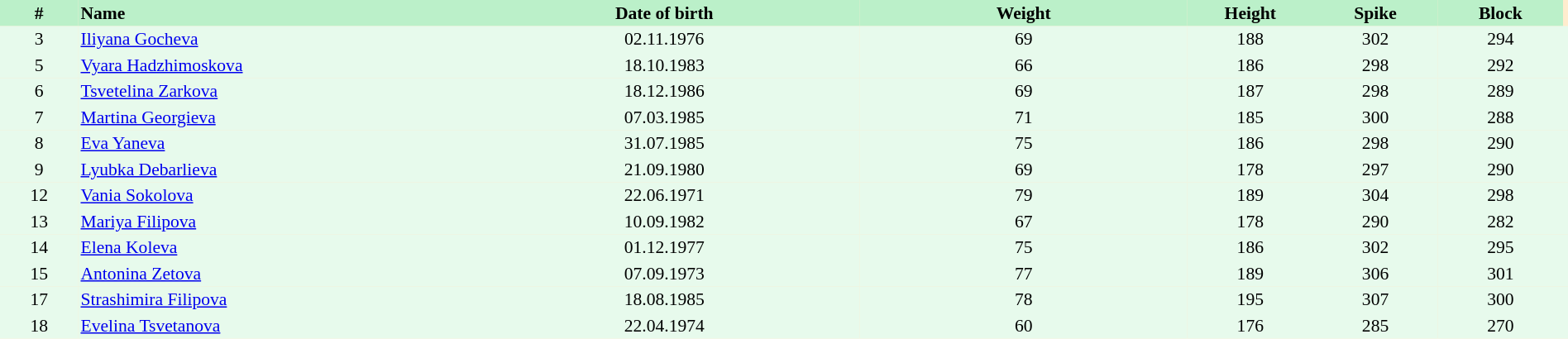<table border=0 cellpadding=2 cellspacing=0  |- bgcolor=#FFECCE style="text-align:center; font-size:90%;" width=100%>
<tr bgcolor=#BBF0C9>
<th width=5%>#</th>
<th width=25% align=left>Name</th>
<th width=25%>Date of birth</th>
<th width=21%>Weight</th>
<th width=8%>Height</th>
<th width=8%>Spike</th>
<th width=8%>Block</th>
</tr>
<tr bgcolor=#E7FAEC>
<td>3</td>
<td align=left><a href='#'>Iliyana Gocheva</a></td>
<td>02.11.1976</td>
<td>69</td>
<td>188</td>
<td>302</td>
<td>294</td>
<td></td>
</tr>
<tr bgcolor=#E7FAEC>
<td>5</td>
<td align=left><a href='#'>Vyara Hadzhimoskova</a></td>
<td>18.10.1983</td>
<td>66</td>
<td>186</td>
<td>298</td>
<td>292</td>
<td></td>
</tr>
<tr bgcolor=#E7FAEC>
<td>6</td>
<td align=left><a href='#'>Tsvetelina Zarkova</a></td>
<td>18.12.1986</td>
<td>69</td>
<td>187</td>
<td>298</td>
<td>289</td>
<td></td>
</tr>
<tr bgcolor=#E7FAEC>
<td>7</td>
<td align=left><a href='#'>Martina Georgieva</a></td>
<td>07.03.1985</td>
<td>71</td>
<td>185</td>
<td>300</td>
<td>288</td>
<td></td>
</tr>
<tr bgcolor=#E7FAEC>
<td>8</td>
<td align=left><a href='#'>Eva Yaneva</a></td>
<td>31.07.1985</td>
<td>75</td>
<td>186</td>
<td>298</td>
<td>290</td>
<td></td>
</tr>
<tr bgcolor=#E7FAEC>
<td>9</td>
<td align=left><a href='#'>Lyubka Debarlieva</a></td>
<td>21.09.1980</td>
<td>69</td>
<td>178</td>
<td>297</td>
<td>290</td>
<td></td>
</tr>
<tr bgcolor=#E7FAEC>
<td>12</td>
<td align=left><a href='#'>Vania Sokolova</a></td>
<td>22.06.1971</td>
<td>79</td>
<td>189</td>
<td>304</td>
<td>298</td>
<td></td>
</tr>
<tr bgcolor=#E7FAEC>
<td>13</td>
<td align=left><a href='#'>Mariya Filipova</a></td>
<td>10.09.1982</td>
<td>67</td>
<td>178</td>
<td>290</td>
<td>282</td>
<td></td>
</tr>
<tr bgcolor=#E7FAEC>
<td>14</td>
<td align=left><a href='#'>Elena Koleva</a></td>
<td>01.12.1977</td>
<td>75</td>
<td>186</td>
<td>302</td>
<td>295</td>
<td></td>
</tr>
<tr bgcolor=#E7FAEC>
<td>15</td>
<td align=left><a href='#'>Antonina Zetova</a></td>
<td>07.09.1973</td>
<td>77</td>
<td>189</td>
<td>306</td>
<td>301</td>
<td></td>
</tr>
<tr bgcolor=#E7FAEC>
<td>17</td>
<td align=left><a href='#'>Strashimira Filipova</a></td>
<td>18.08.1985</td>
<td>78</td>
<td>195</td>
<td>307</td>
<td>300</td>
<td></td>
</tr>
<tr bgcolor=#E7FAEC>
<td>18</td>
<td align=left><a href='#'>Evelina Tsvetanova</a></td>
<td>22.04.1974</td>
<td>60</td>
<td>176</td>
<td>285</td>
<td>270</td>
<td></td>
</tr>
</table>
